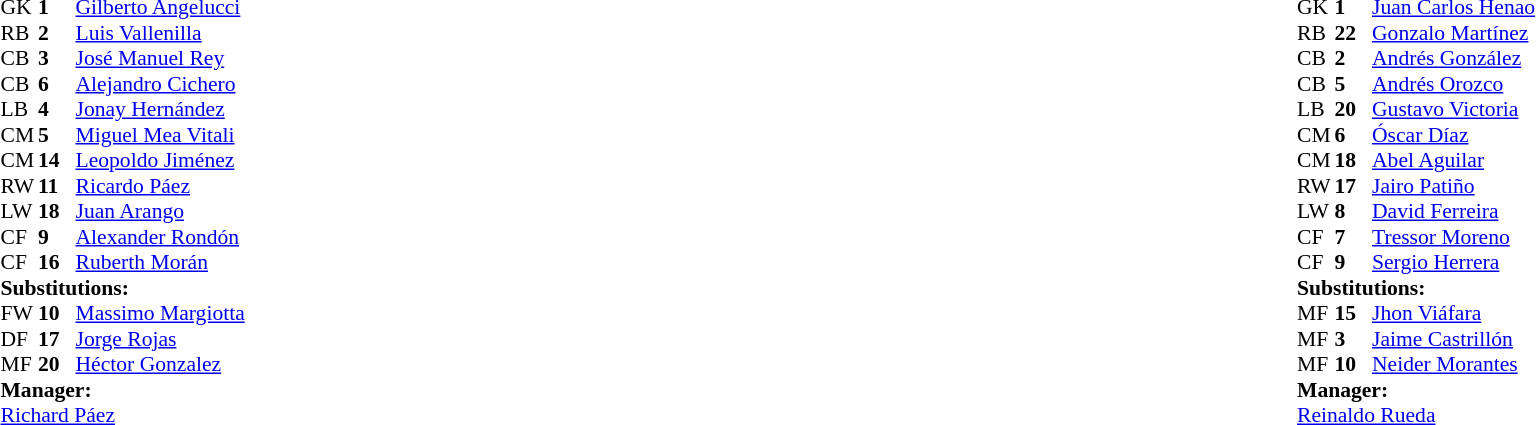<table width="100%">
<tr>
<td valign="top" width="50%"><br><table style="font-size: 90%" cellspacing="0" cellpadding="0">
<tr>
<th width=25></th>
<th width=25></th>
</tr>
<tr>
<td>GK</td>
<td><strong>1</strong></td>
<td><a href='#'>Gilberto Angelucci</a></td>
</tr>
<tr>
<td>RB</td>
<td><strong>2</strong></td>
<td><a href='#'>Luis Vallenilla</a></td>
<td></td>
<td></td>
</tr>
<tr>
<td>CB</td>
<td><strong>3</strong></td>
<td><a href='#'>José Manuel Rey</a></td>
</tr>
<tr>
<td>CB</td>
<td><strong>6</strong></td>
<td><a href='#'>Alejandro Cichero</a></td>
<td></td>
</tr>
<tr>
<td>LB</td>
<td><strong>4</strong></td>
<td><a href='#'>Jonay Hernández</a></td>
<td></td>
<td></td>
</tr>
<tr>
<td>CM</td>
<td><strong>5</strong></td>
<td><a href='#'>Miguel Mea Vitali</a></td>
</tr>
<tr>
<td>CM</td>
<td><strong>14</strong></td>
<td><a href='#'>Leopoldo Jiménez</a></td>
</tr>
<tr>
<td>RW</td>
<td><strong>11</strong></td>
<td><a href='#'>Ricardo Páez</a></td>
</tr>
<tr>
<td>LW</td>
<td><strong>18</strong></td>
<td><a href='#'>Juan Arango</a></td>
</tr>
<tr>
<td>CF</td>
<td><strong>9</strong></td>
<td><a href='#'>Alexander Rondón</a></td>
<td></td>
<td></td>
</tr>
<tr>
<td>CF</td>
<td><strong>16</strong></td>
<td><a href='#'>Ruberth Morán</a></td>
<td></td>
</tr>
<tr>
<td colspan=3><strong>Substitutions:</strong></td>
</tr>
<tr>
<td>FW</td>
<td><strong>10</strong></td>
<td><a href='#'>Massimo Margiotta</a></td>
<td></td>
<td></td>
</tr>
<tr>
<td>DF</td>
<td><strong>17</strong></td>
<td><a href='#'>Jorge Rojas</a></td>
<td></td>
<td></td>
</tr>
<tr>
<td>MF</td>
<td><strong>20</strong></td>
<td><a href='#'>Héctor Gonzalez</a></td>
<td></td>
<td></td>
</tr>
<tr>
<td colspan=3><strong>Manager:</strong></td>
</tr>
<tr>
<td colspan="4"><a href='#'>Richard Páez</a></td>
</tr>
</table>
</td>
<td valign="top"></td>
<td valign="top" width="50%"><br><table style="font-size: 90%" cellspacing="0" cellpadding="0" align="center">
<tr>
<th width=25></th>
<th width=25></th>
</tr>
<tr>
<td>GK</td>
<td><strong>1</strong></td>
<td><a href='#'>Juan Carlos Henao</a> </td>
<td></td>
</tr>
<tr>
<td>RB</td>
<td><strong>22</strong></td>
<td><a href='#'>Gonzalo Martínez</a></td>
<td></td>
</tr>
<tr>
<td>CB</td>
<td><strong>2</strong></td>
<td><a href='#'>Andrés González</a></td>
</tr>
<tr>
<td>CB</td>
<td><strong>5</strong></td>
<td><a href='#'>Andrés Orozco</a></td>
</tr>
<tr>
<td>LB</td>
<td><strong>20</strong></td>
<td><a href='#'>Gustavo Victoria</a></td>
</tr>
<tr>
<td>CM</td>
<td><strong>6</strong></td>
<td><a href='#'>Óscar Díaz</a></td>
</tr>
<tr>
<td>CM</td>
<td><strong>18</strong></td>
<td><a href='#'>Abel Aguilar</a></td>
<td></td>
<td></td>
</tr>
<tr>
<td>RW</td>
<td><strong>17</strong></td>
<td><a href='#'>Jairo Patiño</a></td>
<td></td>
</tr>
<tr>
<td>LW</td>
<td><strong>8</strong></td>
<td><a href='#'>David Ferreira</a></td>
<td></td>
<td></td>
</tr>
<tr>
<td>CF</td>
<td><strong>7</strong></td>
<td><a href='#'>Tressor Moreno</a></td>
<td></td>
<td></td>
</tr>
<tr>
<td>CF</td>
<td><strong>9</strong></td>
<td><a href='#'>Sergio Herrera</a></td>
</tr>
<tr>
<td colspan=3><strong>Substitutions:</strong></td>
</tr>
<tr>
<td>MF</td>
<td><strong>15</strong></td>
<td><a href='#'>Jhon Viáfara</a></td>
<td></td>
<td></td>
</tr>
<tr>
<td>MF</td>
<td><strong>3</strong></td>
<td><a href='#'>Jaime Castrillón</a></td>
<td></td>
<td></td>
</tr>
<tr>
<td>MF</td>
<td><strong>10</strong></td>
<td><a href='#'>Neider Morantes</a></td>
<td></td>
<td></td>
</tr>
<tr>
<td colspan=3><strong>Manager:</strong></td>
</tr>
<tr>
<td colspan=3><a href='#'>Reinaldo Rueda</a></td>
</tr>
</table>
</td>
</tr>
</table>
